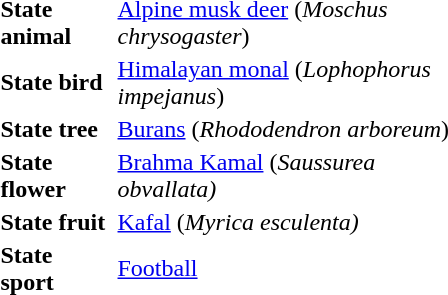<table class="toccolours" style="margin:1em; float:right; width:25%">
<tr>
<td><strong>State animal</strong></td>
<td><a href='#'>Alpine musk deer</a> (<em>Moschus chrysogaster</em>)</td>
<td></td>
</tr>
<tr>
<td><strong>State bird</strong></td>
<td><a href='#'>Himalayan monal</a> (<em>Lophophorus impejanus</em>)</td>
<td></td>
</tr>
<tr>
<td><strong>State tree</strong></td>
<td><a href='#'>Burans</a> (<em>Rhododendron arboreum</em>)</td>
<td></td>
</tr>
<tr>
<td><strong>State flower</strong></td>
<td><a href='#'>Brahma Kamal</a> (<em>Saussurea obvallata)</em></td>
<td></td>
</tr>
<tr>
<td><strong>State fruit</strong></td>
<td><a href='#'>Kafal</a> (<em>Myrica esculenta)</em></td>
<td></td>
</tr>
<tr>
<td><strong>State sport</strong></td>
<td><a href='#'>Football</a></td>
<td></td>
</tr>
</table>
